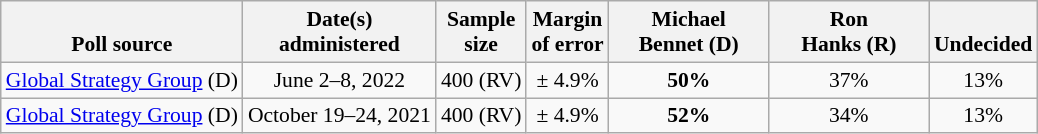<table class="wikitable" style="font-size:90%;text-align:center;">
<tr valign=bottom>
<th>Poll source</th>
<th>Date(s)<br>administered</th>
<th>Sample<br>size</th>
<th>Margin<br>of error</th>
<th style="width:100px;">Michael<br>Bennet (D)</th>
<th style="width:100px;">Ron<br>Hanks (R)</th>
<th>Undecided</th>
</tr>
<tr>
<td style="text-align:left;"><a href='#'>Global Strategy Group</a> (D)</td>
<td>June 2–8, 2022</td>
<td>400 (RV)</td>
<td>± 4.9%</td>
<td><strong>50%</strong></td>
<td>37%</td>
<td>13%</td>
</tr>
<tr>
<td style="text-align:left;"><a href='#'>Global Strategy Group</a> (D)</td>
<td>October 19–24, 2021</td>
<td>400 (RV)</td>
<td>± 4.9%</td>
<td><strong>52%</strong></td>
<td>34%</td>
<td>13%</td>
</tr>
</table>
